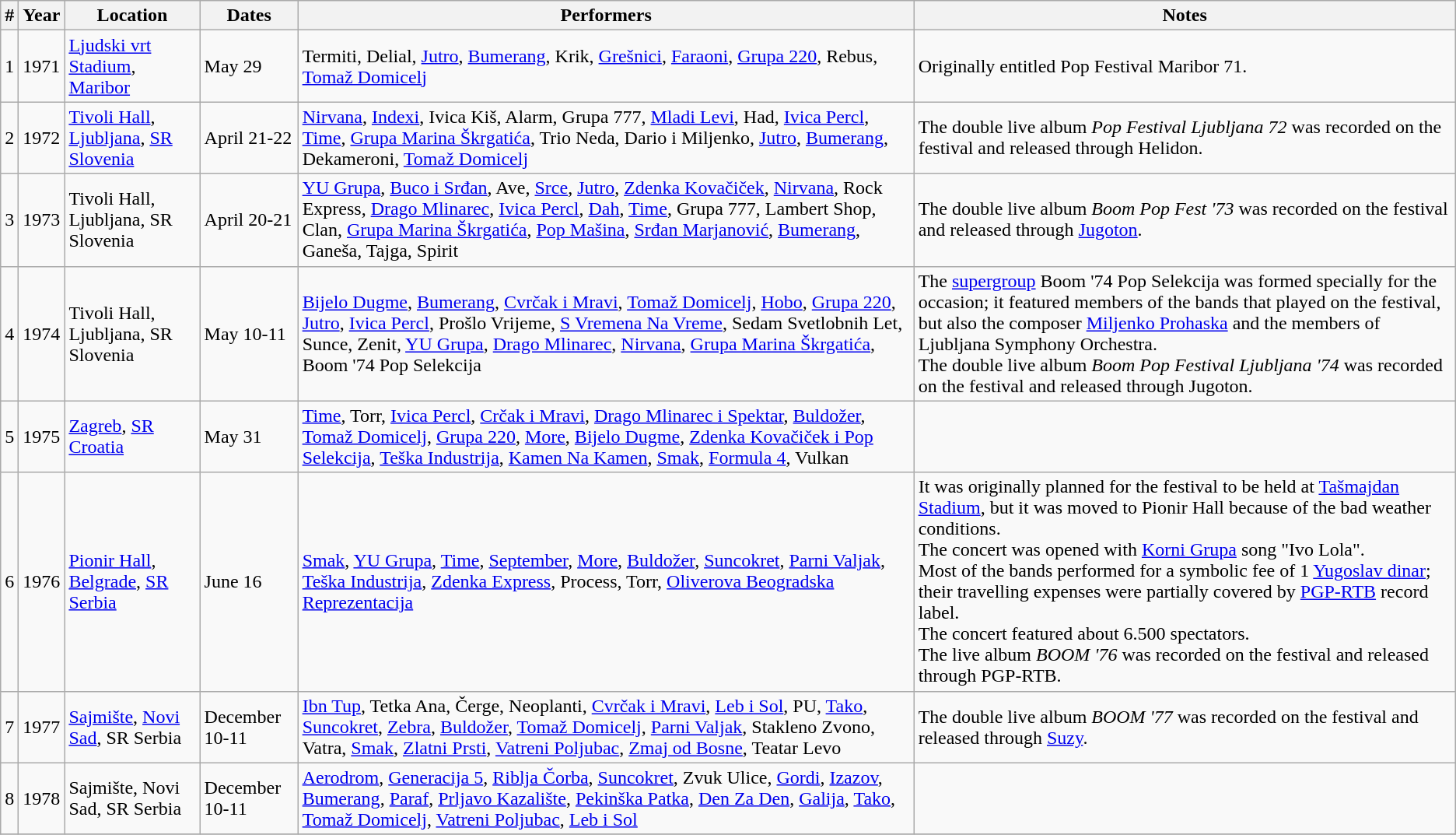<table class="wikitable sortable">
<tr>
<th>#</th>
<th>Year</th>
<th class="unsortable">Location</th>
<th>Dates</th>
<th class="unsortable">Performers</th>
<th class="unsortable">Notes</th>
</tr>
<tr>
<td>1</td>
<td>1971</td>
<td><a href='#'>Ljudski vrt Stadium</a>, <a href='#'>Maribor</a></td>
<td>May 29</td>
<td>Termiti, Delial, <a href='#'>Jutro</a>, <a href='#'>Bumerang</a>, Krik, <a href='#'>Grešnici</a>, <a href='#'>Faraoni</a>, <a href='#'>Grupa 220</a>, Rebus, <a href='#'>Tomaž Domicelj</a></td>
<td>Originally entitled Pop Festival Maribor 71.</td>
</tr>
<tr>
<td>2</td>
<td>1972</td>
<td><a href='#'>Tivoli Hall</a>, <a href='#'>Ljubljana</a>, <a href='#'>SR Slovenia</a></td>
<td>April 21-22</td>
<td><a href='#'>Nirvana</a>, <a href='#'>Indexi</a>, Ivica Kiš, Alarm, Grupa 777, <a href='#'>Mladi Levi</a>, Had, <a href='#'>Ivica Percl</a>, <a href='#'>Time</a>, <a href='#'>Grupa Marina Škrgatića</a>, Trio Neda, Dario i Miljenko, <a href='#'>Jutro</a>, <a href='#'>Bumerang</a>, Dekameroni, <a href='#'>Tomaž Domicelj</a></td>
<td>The double live album <em>Pop Festival Ljubljana 72</em> was recorded on the festival and released through Helidon.</td>
</tr>
<tr>
<td>3</td>
<td>1973</td>
<td>Tivoli Hall, Ljubljana, SR Slovenia</td>
<td>April 20-21</td>
<td><a href='#'>YU Grupa</a>, <a href='#'>Buco i Srđan</a>, Ave, <a href='#'>Srce</a>, <a href='#'>Jutro</a>, <a href='#'>Zdenka Kovačiček</a>, <a href='#'>Nirvana</a>, Rock Express, <a href='#'>Drago Mlinarec</a>, <a href='#'>Ivica Percl</a>, <a href='#'>Dah</a>, <a href='#'>Time</a>, Grupa 777, Lambert Shop, Clan, <a href='#'>Grupa Marina Škrgatića</a>, <a href='#'>Pop Mašina</a>, <a href='#'>Srđan Marjanović</a>, <a href='#'>Bumerang</a>, Ganeša, Tajga, Spirit</td>
<td>The double live album <em>Boom Pop Fest '73</em> was recorded on the festival and released through <a href='#'>Jugoton</a>.</td>
</tr>
<tr>
<td>4</td>
<td>1974</td>
<td>Tivoli Hall, Ljubljana, SR Slovenia</td>
<td>May 10-11</td>
<td><a href='#'>Bijelo Dugme</a>, <a href='#'>Bumerang</a>, <a href='#'>Cvrčak i Mravi</a>, <a href='#'>Tomaž Domicelj</a>, <a href='#'>Hobo</a>, <a href='#'>Grupa 220</a>, <a href='#'>Jutro</a>, <a href='#'>Ivica Percl</a>, Prošlo Vrijeme, <a href='#'>S Vremena Na Vreme</a>, Sedam Svetlobnih Let, Sunce, Zenit, <a href='#'>YU Grupa</a>, <a href='#'>Drago Mlinarec</a>, <a href='#'>Nirvana</a>, <a href='#'>Grupa Marina Škrgatića</a>, Boom '74 Pop Selekcija</td>
<td>The <a href='#'>supergroup</a> Boom '74 Pop Selekcija was formed specially for the occasion; it featured members of the bands that played on the festival, but also the composer <a href='#'>Miljenko Prohaska</a> and the members of Ljubljana Symphony Orchestra.<br>The double live album <em>Boom Pop Festival Ljubljana '74</em> was recorded on the festival and released through Jugoton.</td>
</tr>
<tr>
<td>5</td>
<td>1975</td>
<td><a href='#'>Zagreb</a>, <a href='#'>SR Croatia</a></td>
<td>May 31</td>
<td><a href='#'>Time</a>, Torr, <a href='#'>Ivica Percl</a>, <a href='#'>Crčak i Mravi</a>, <a href='#'>Drago Mlinarec i Spektar</a>, <a href='#'>Buldožer</a>, <a href='#'>Tomaž Domicelj</a>, <a href='#'>Grupa 220</a>, <a href='#'>More</a>, <a href='#'>Bijelo Dugme</a>, <a href='#'>Zdenka Kovačiček i Pop Selekcija</a>, <a href='#'>Teška Industrija</a>, <a href='#'>Kamen Na Kamen</a>, <a href='#'>Smak</a>, <a href='#'>Formula 4</a>, Vulkan</td>
<td></td>
</tr>
<tr>
<td>6</td>
<td>1976</td>
<td><a href='#'>Pionir Hall</a>, <a href='#'>Belgrade</a>, <a href='#'>SR Serbia</a></td>
<td>June 16</td>
<td><a href='#'>Smak</a>, <a href='#'>YU Grupa</a>, <a href='#'>Time</a>, <a href='#'>September</a>, <a href='#'>More</a>, <a href='#'>Buldožer</a>, <a href='#'>Suncokret</a>, <a href='#'>Parni Valjak</a>, <a href='#'>Teška Industrija</a>, <a href='#'>Zdenka Express</a>, Process, Torr, <a href='#'>Oliverova Beogradska Reprezentacija</a></td>
<td>It was originally planned for the festival to be held at <a href='#'>Tašmajdan Stadium</a>, but it was moved to Pionir Hall because of the bad weather conditions.<br>The concert was opened with <a href='#'>Korni Grupa</a> song "Ivo Lola".<br>Most of the bands performed for a symbolic fee of 1 <a href='#'>Yugoslav dinar</a>; their travelling expenses were partially covered by <a href='#'>PGP-RTB</a> record label.<br>The concert featured about 6.500 spectators.<br>The live album <em>BOOM '76</em> was recorded on the festival and released through PGP-RTB.</td>
</tr>
<tr>
<td>7</td>
<td>1977</td>
<td><a href='#'>Sajmište</a>, <a href='#'>Novi Sad</a>, SR Serbia</td>
<td>December 10-11</td>
<td><a href='#'>Ibn Tup</a>, Tetka Ana, Čerge, Neoplanti, <a href='#'>Cvrčak i Mravi</a>, <a href='#'>Leb i Sol</a>, PU, <a href='#'>Tako</a>, <a href='#'>Suncokret</a>, <a href='#'>Zebra</a>, <a href='#'>Buldožer</a>, <a href='#'>Tomaž Domicelj</a>, <a href='#'>Parni Valjak</a>, Stakleno Zvono, Vatra, <a href='#'>Smak</a>, <a href='#'>Zlatni Prsti</a>, <a href='#'>Vatreni Poljubac</a>, <a href='#'>Zmaj od Bosne</a>, Teatar Levo</td>
<td>The double live album <em>BOOM '77</em> was recorded on the festival and released through <a href='#'>Suzy</a>.</td>
</tr>
<tr>
<td>8</td>
<td>1978</td>
<td>Sajmište, Novi Sad, SR Serbia</td>
<td>December 10-11</td>
<td><a href='#'>Aerodrom</a>, <a href='#'>Generacija 5</a>, <a href='#'>Riblja Čorba</a>, <a href='#'>Suncokret</a>, Zvuk Ulice, <a href='#'>Gordi</a>, <a href='#'>Izazov</a>, <a href='#'>Bumerang</a>, <a href='#'>Paraf</a>, <a href='#'>Prljavo Kazalište</a>, <a href='#'>Pekinška Patka</a>, <a href='#'>Den Za Den</a>, <a href='#'>Galija</a>, <a href='#'>Tako</a>, <a href='#'>Tomaž Domicelj</a>, <a href='#'>Vatreni Poljubac</a>, <a href='#'>Leb i Sol</a></td>
<td></td>
</tr>
<tr>
</tr>
</table>
